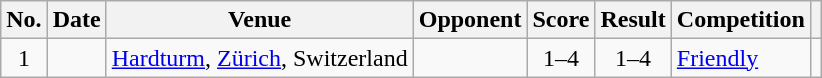<table class="wikitable">
<tr>
<th scope=col>No.</th>
<th scope=col>Date</th>
<th scope=col>Venue</th>
<th scope=col>Opponent</th>
<th scope=col>Score</th>
<th scope=col>Result</th>
<th scope=col>Competition</th>
<th scope=col class="unsortable"></th>
</tr>
<tr>
<td align="center">1</td>
<td></td>
<td><a href='#'>Hardturm</a>, <a href='#'>Zürich</a>, Switzerland</td>
<td></td>
<td align="center">1–4</td>
<td align="center">1–4</td>
<td><a href='#'>Friendly</a></td>
<td></td>
</tr>
</table>
